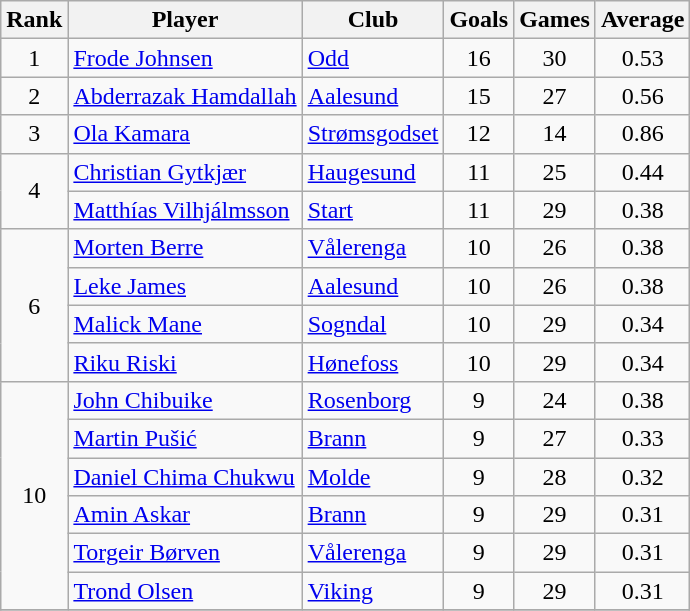<table class="wikitable" style="text-align:center">
<tr>
<th>Rank</th>
<th>Player</th>
<th>Club</th>
<th>Goals</th>
<th>Games</th>
<th>Average</th>
</tr>
<tr>
<td>1</td>
<td align="left"> <a href='#'>Frode Johnsen</a></td>
<td align="left"><a href='#'>Odd</a></td>
<td>16</td>
<td>30</td>
<td>0.53</td>
</tr>
<tr>
<td>2</td>
<td align="left"> <a href='#'>Abderrazak Hamdallah</a></td>
<td align="left"><a href='#'>Aalesund</a></td>
<td>15</td>
<td>27</td>
<td>0.56</td>
</tr>
<tr>
<td>3</td>
<td align="left"> <a href='#'>Ola Kamara</a></td>
<td align="left"><a href='#'>Strømsgodset</a></td>
<td>12</td>
<td>14</td>
<td>0.86</td>
</tr>
<tr>
<td rowspan="2">4</td>
<td align="left"> <a href='#'>Christian Gytkjær</a></td>
<td align="left"><a href='#'>Haugesund</a></td>
<td>11</td>
<td>25</td>
<td>0.44</td>
</tr>
<tr>
<td align="left"> <a href='#'>Matthías Vilhjálmsson</a></td>
<td align="left"><a href='#'>Start</a></td>
<td>11</td>
<td>29</td>
<td>0.38</td>
</tr>
<tr>
<td rowspan="4">6</td>
<td align="left"> <a href='#'>Morten Berre</a></td>
<td align="left"><a href='#'>Vålerenga</a></td>
<td>10</td>
<td>26</td>
<td>0.38</td>
</tr>
<tr>
<td align="left"> <a href='#'>Leke James</a></td>
<td align="left"><a href='#'>Aalesund</a></td>
<td>10</td>
<td>26</td>
<td>0.38</td>
</tr>
<tr>
<td align="left"> <a href='#'>Malick Mane</a></td>
<td align="left"><a href='#'>Sogndal</a></td>
<td>10</td>
<td>29</td>
<td>0.34</td>
</tr>
<tr>
<td align="left"> <a href='#'>Riku Riski</a></td>
<td align="left"><a href='#'>Hønefoss</a></td>
<td>10</td>
<td>29</td>
<td>0.34</td>
</tr>
<tr>
<td rowspan="6">10</td>
<td align="left"> <a href='#'>John Chibuike</a></td>
<td align="left"><a href='#'>Rosenborg</a></td>
<td>9</td>
<td>24</td>
<td>0.38</td>
</tr>
<tr>
<td align="left"> <a href='#'>Martin Pušić</a></td>
<td align="left"><a href='#'>Brann</a></td>
<td>9</td>
<td>27</td>
<td>0.33</td>
</tr>
<tr>
<td align="left"> <a href='#'>Daniel Chima Chukwu</a></td>
<td align="left"><a href='#'>Molde</a></td>
<td>9</td>
<td>28</td>
<td>0.32</td>
</tr>
<tr>
<td align="left"> <a href='#'>Amin Askar</a></td>
<td align="left"><a href='#'>Brann</a></td>
<td>9</td>
<td>29</td>
<td>0.31</td>
</tr>
<tr>
<td align="left"> <a href='#'>Torgeir Børven</a></td>
<td align="left"><a href='#'>Vålerenga</a></td>
<td>9</td>
<td>29</td>
<td>0.31</td>
</tr>
<tr>
<td align="left"> <a href='#'>Trond Olsen</a></td>
<td align="left"><a href='#'>Viking</a></td>
<td>9</td>
<td>29</td>
<td>0.31</td>
</tr>
<tr>
</tr>
</table>
